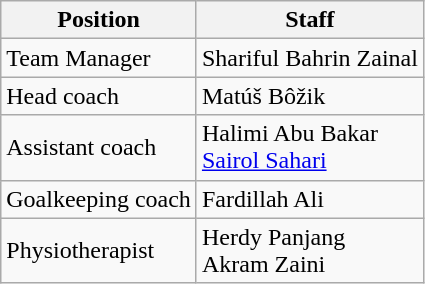<table class="wikitable">
<tr>
<th>Position</th>
<th>Staff</th>
</tr>
<tr>
<td>Team Manager</td>
<td> Shariful Bahrin Zainal</td>
</tr>
<tr>
<td>Head coach</td>
<td> Matúš Bôžik</td>
</tr>
<tr>
<td>Assistant coach</td>
<td> Halimi Abu Bakar<br> <a href='#'>Sairol Sahari</a></td>
</tr>
<tr>
<td>Goalkeeping coach</td>
<td> Fardillah Ali</td>
</tr>
<tr>
<td>Physiotherapist</td>
<td> Herdy Panjang<br> Akram Zaini</td>
</tr>
</table>
